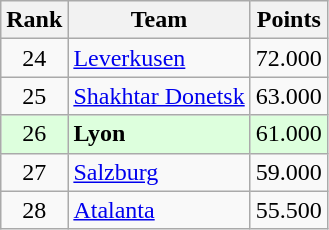<table class="wikitable" style="text-align: center;">
<tr>
<th>Rank</th>
<th>Team</th>
<th>Points</th>
</tr>
<tr>
<td>24</td>
<td align="left"> <a href='#'>Leverkusen</a></td>
<td>72.000</td>
</tr>
<tr>
<td>25</td>
<td align="left"> <a href='#'>Shakhtar Donetsk</a></td>
<td>63.000</td>
</tr>
<tr bgcolor="#ddffdd">
<td>26</td>
<td align="left"> <strong>Lyon</strong></td>
<td>61.000</td>
</tr>
<tr>
<td>27</td>
<td align="left"> <a href='#'>Salzburg</a></td>
<td>59.000</td>
</tr>
<tr>
<td>28</td>
<td align="left"> <a href='#'>Atalanta</a></td>
<td>55.500</td>
</tr>
</table>
